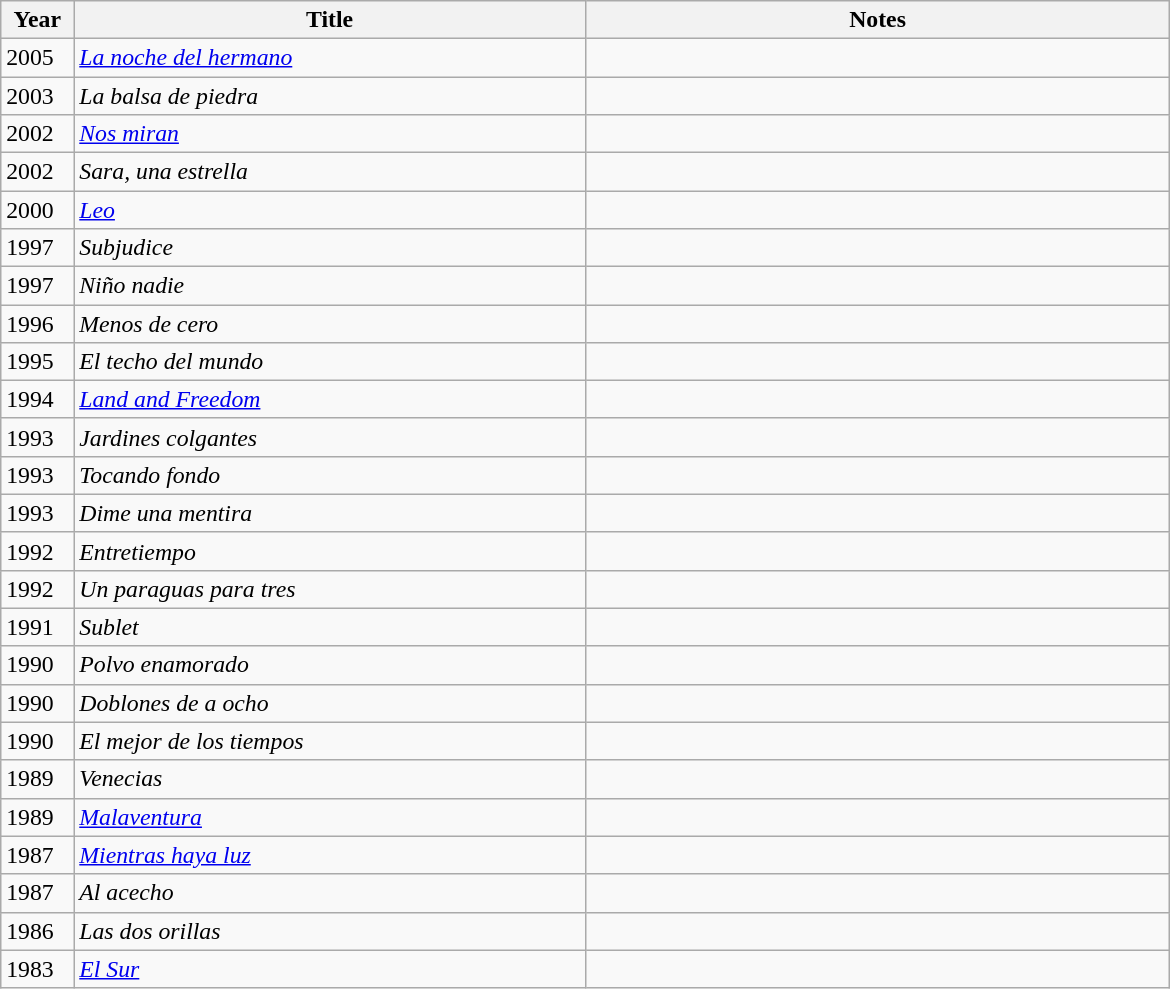<table class="wikitable" style="font-size: 99%;">
<tr>
<th width="5%">Year</th>
<th width="35%">Title</th>
<th width="40%">Notes</th>
</tr>
<tr>
<td>2005</td>
<td><em><a href='#'>La noche del hermano</a></em></td>
<td></td>
</tr>
<tr>
<td>2003</td>
<td><em>La balsa de piedra</em></td>
<td></td>
</tr>
<tr>
<td>2002</td>
<td><em><a href='#'>Nos miran</a></em></td>
<td></td>
</tr>
<tr>
<td>2002</td>
<td><em>Sara, una estrella</em></td>
<td></td>
</tr>
<tr>
<td>2000</td>
<td><em><a href='#'>Leo</a></em></td>
<td></td>
</tr>
<tr>
<td>1997</td>
<td><em>Subjudice</em></td>
<td></td>
</tr>
<tr>
<td>1997</td>
<td><em>Niño nadie</em></td>
<td></td>
</tr>
<tr>
<td>1996</td>
<td><em>Menos de cero</em></td>
<td></td>
</tr>
<tr>
<td>1995</td>
<td><em>El techo del mundo</em></td>
<td></td>
</tr>
<tr>
<td>1994</td>
<td><em><a href='#'>Land and Freedom</a></em></td>
<td></td>
</tr>
<tr>
<td>1993</td>
<td><em>Jardines colgantes</em></td>
<td></td>
</tr>
<tr>
<td>1993</td>
<td><em>Tocando fondo</em></td>
<td></td>
</tr>
<tr>
<td>1993</td>
<td><em>Dime una mentira</em></td>
<td></td>
</tr>
<tr>
<td>1992</td>
<td><em>Entretiempo</em></td>
<td></td>
</tr>
<tr>
<td>1992</td>
<td><em>Un paraguas para tres</em></td>
<td></td>
</tr>
<tr>
<td>1991</td>
<td><em>Sublet</em></td>
<td></td>
</tr>
<tr>
<td>1990</td>
<td><em>Polvo enamorado</em></td>
<td></td>
</tr>
<tr>
<td>1990</td>
<td><em>Doblones de a ocho</em></td>
<td></td>
</tr>
<tr>
<td>1990</td>
<td><em>El mejor de los tiempos</em></td>
<td></td>
</tr>
<tr>
<td>1989</td>
<td><em>Venecias</em></td>
<td></td>
</tr>
<tr>
<td>1989</td>
<td><em><a href='#'>Malaventura</a></em></td>
<td></td>
</tr>
<tr>
<td>1987</td>
<td><em><a href='#'>Mientras haya luz</a></em></td>
<td></td>
</tr>
<tr>
<td>1987</td>
<td><em>Al acecho</em></td>
<td></td>
</tr>
<tr>
<td>1986</td>
<td><em>Las dos orillas</em></td>
<td></td>
</tr>
<tr>
<td>1983</td>
<td><em><a href='#'>El Sur</a></em></td>
<td></td>
</tr>
</table>
